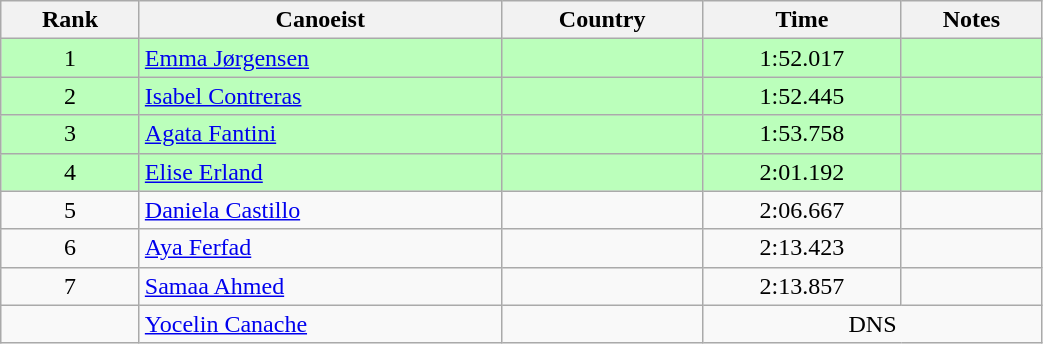<table class="wikitable" style="text-align:center;width: 55%">
<tr>
<th>Rank</th>
<th>Canoeist</th>
<th>Country</th>
<th>Time</th>
<th>Notes</th>
</tr>
<tr bgcolor=bbffbb>
<td>1</td>
<td align="left"><a href='#'>Emma Jørgensen</a></td>
<td align="left"></td>
<td>1:52.017</td>
<td></td>
</tr>
<tr bgcolor=bbffbb>
<td>2</td>
<td align="left"><a href='#'>Isabel Contreras</a></td>
<td align="left"></td>
<td>1:52.445</td>
<td></td>
</tr>
<tr bgcolor=bbffbb>
<td>3</td>
<td align="left"><a href='#'>Agata Fantini</a></td>
<td align="left"></td>
<td>1:53.758</td>
<td></td>
</tr>
<tr bgcolor=bbffbb>
<td>4</td>
<td align="left"><a href='#'>Elise Erland</a></td>
<td align="left"></td>
<td>2:01.192</td>
<td></td>
</tr>
<tr>
<td>5</td>
<td align="left"><a href='#'>Daniela Castillo</a></td>
<td align="left"></td>
<td>2:06.667</td>
<td></td>
</tr>
<tr>
<td>6</td>
<td align="left"><a href='#'>Aya Ferfad</a></td>
<td align="left"></td>
<td>2:13.423</td>
<td></td>
</tr>
<tr>
<td>7</td>
<td align="left"><a href='#'>Samaa Ahmed</a></td>
<td align="left"></td>
<td>2:13.857</td>
<td></td>
</tr>
<tr>
<td></td>
<td align="left"><a href='#'>Yocelin Canache</a></td>
<td align="left"></td>
<td colspan=2>DNS</td>
</tr>
</table>
